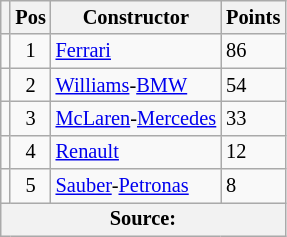<table class="wikitable" style="font-size: 85%;">
<tr>
<th></th>
<th>Pos</th>
<th>Constructor</th>
<th>Points</th>
</tr>
<tr>
<td></td>
<td align="center">1</td>
<td> <a href='#'>Ferrari</a></td>
<td>86</td>
</tr>
<tr>
<td></td>
<td align="center">2</td>
<td> <a href='#'>Williams</a>-<a href='#'>BMW</a></td>
<td>54</td>
</tr>
<tr>
<td></td>
<td align="center">3</td>
<td> <a href='#'>McLaren</a>-<a href='#'>Mercedes</a></td>
<td>33</td>
</tr>
<tr>
<td></td>
<td align="center">4</td>
<td> <a href='#'>Renault</a></td>
<td>12</td>
</tr>
<tr>
<td></td>
<td align="center">5</td>
<td> <a href='#'>Sauber</a>-<a href='#'>Petronas</a></td>
<td>8</td>
</tr>
<tr>
<th colspan=4>Source: </th>
</tr>
</table>
